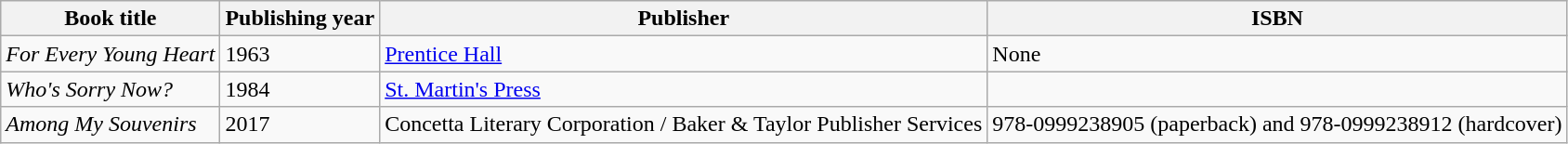<table class="wikitable">
<tr>
<th>Book title</th>
<th>Publishing year</th>
<th>Publisher</th>
<th>ISBN</th>
</tr>
<tr>
<td><em>For Every Young Heart</em></td>
<td>1963</td>
<td><a href='#'>Prentice Hall</a></td>
<td>None</td>
</tr>
<tr>
<td><em>Who's Sorry Now?</em></td>
<td>1984</td>
<td><a href='#'>St. Martin's Press</a></td>
<td></td>
</tr>
<tr>
<td><em>Among My Souvenirs</em></td>
<td>2017</td>
<td>Concetta Literary Corporation / Baker & Taylor Publisher Services</td>
<td>978-0999238905 (paperback) and 978-0999238912 (hardcover)</td>
</tr>
</table>
